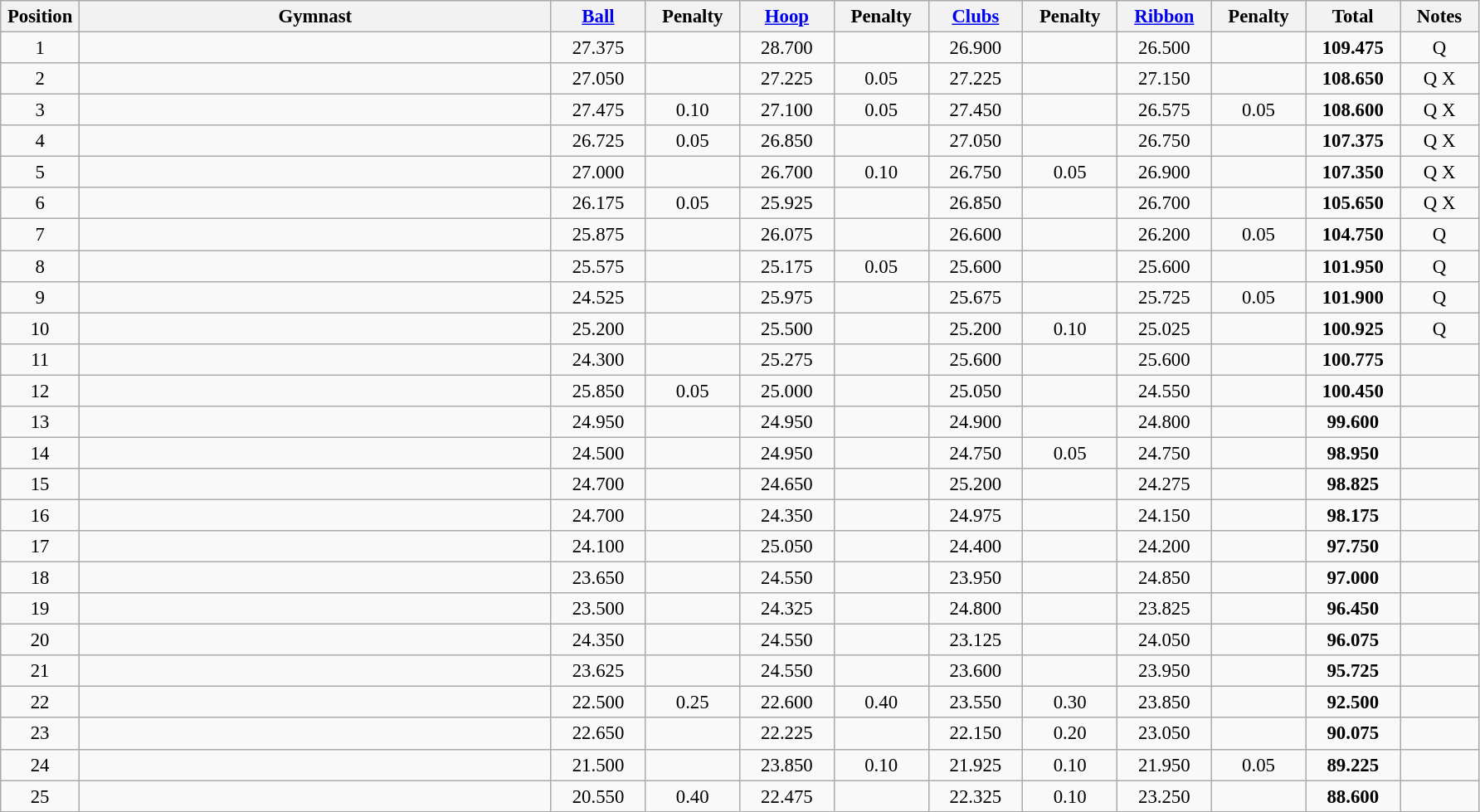<table class="wikitable sortable" style="text-align:center; font-size:95%">
<tr>
<th rowspan="1" width="5%">Position</th>
<th rowspan="1" width="30%">Gymnast</th>
<th colspan="1" width="6%"><a href='#'>Ball</a></th>
<th colspan="1" width="6%">Penalty</th>
<th colspan="1" width="6%"><a href='#'>Hoop</a></th>
<th colspan="1" width="6%">Penalty</th>
<th colspan="1" width="6%"><a href='#'>Clubs</a></th>
<th colspan="1" width="6%">Penalty</th>
<th colspan="1" width="6%"><a href='#'>Ribbon</a></th>
<th colspan="1" width="6%">Penalty</th>
<th rowspan="1" width="6%">Total</th>
<th rowspan="1" width="5%">Notes</th>
</tr>
<tr>
<td>1</td>
<td align=left></td>
<td>27.375</td>
<td></td>
<td>28.700</td>
<td></td>
<td>26.900</td>
<td></td>
<td>26.500</td>
<td></td>
<td><strong>109.475</strong></td>
<td>Q</td>
</tr>
<tr>
<td>2</td>
<td align=left></td>
<td>27.050</td>
<td></td>
<td>27.225</td>
<td>0.05</td>
<td>27.225</td>
<td></td>
<td>27.150</td>
<td></td>
<td><strong>108.650</strong></td>
<td>Q X</td>
</tr>
<tr>
<td>3</td>
<td align=left></td>
<td>27.475</td>
<td>0.10</td>
<td>27.100</td>
<td>0.05</td>
<td>27.450</td>
<td></td>
<td>26.575</td>
<td>0.05</td>
<td><strong>108.600</strong></td>
<td>Q X</td>
</tr>
<tr>
<td>4</td>
<td align=left></td>
<td>26.725</td>
<td>0.05</td>
<td>26.850</td>
<td></td>
<td>27.050</td>
<td></td>
<td>26.750</td>
<td></td>
<td><strong>107.375</strong></td>
<td>Q X</td>
</tr>
<tr>
<td>5</td>
<td align=left></td>
<td>27.000</td>
<td></td>
<td>26.700</td>
<td>0.10</td>
<td>26.750</td>
<td>0.05</td>
<td>26.900</td>
<td></td>
<td><strong>107.350</strong></td>
<td>Q X</td>
</tr>
<tr>
<td>6</td>
<td align=left></td>
<td>26.175</td>
<td>0.05</td>
<td>25.925</td>
<td></td>
<td>26.850</td>
<td></td>
<td>26.700</td>
<td></td>
<td><strong>105.650</strong></td>
<td>Q X</td>
</tr>
<tr>
<td>7</td>
<td align=left></td>
<td>25.875</td>
<td></td>
<td>26.075</td>
<td></td>
<td>26.600</td>
<td></td>
<td>26.200</td>
<td>0.05</td>
<td><strong>104.750</strong></td>
<td>Q</td>
</tr>
<tr>
<td>8</td>
<td align=left></td>
<td>25.575</td>
<td></td>
<td>25.175</td>
<td>0.05</td>
<td>25.600</td>
<td></td>
<td>25.600</td>
<td></td>
<td><strong>101.950</strong></td>
<td>Q</td>
</tr>
<tr>
<td>9</td>
<td align=left></td>
<td>24.525</td>
<td></td>
<td>25.975</td>
<td></td>
<td>25.675</td>
<td></td>
<td>25.725</td>
<td>0.05</td>
<td><strong>101.900</strong></td>
<td>Q</td>
</tr>
<tr>
<td>10</td>
<td align=left></td>
<td>25.200</td>
<td></td>
<td>25.500</td>
<td></td>
<td>25.200</td>
<td>0.10</td>
<td>25.025</td>
<td></td>
<td><strong>100.925</strong></td>
<td>Q</td>
</tr>
<tr>
<td>11</td>
<td align=left></td>
<td>24.300</td>
<td></td>
<td>25.275</td>
<td></td>
<td>25.600</td>
<td></td>
<td>25.600</td>
<td></td>
<td><strong>100.775</strong></td>
<td></td>
</tr>
<tr>
<td>12</td>
<td align=left></td>
<td>25.850</td>
<td>0.05</td>
<td>25.000</td>
<td></td>
<td>25.050</td>
<td></td>
<td>24.550</td>
<td></td>
<td><strong>100.450</strong></td>
<td></td>
</tr>
<tr>
<td>13</td>
<td align=left></td>
<td>24.950</td>
<td></td>
<td>24.950</td>
<td></td>
<td>24.900</td>
<td></td>
<td>24.800</td>
<td></td>
<td><strong>99.600</strong></td>
<td></td>
</tr>
<tr>
<td>14</td>
<td align=left></td>
<td>24.500</td>
<td></td>
<td>24.950</td>
<td></td>
<td>24.750</td>
<td>0.05</td>
<td>24.750</td>
<td></td>
<td><strong>98.950</strong></td>
<td></td>
</tr>
<tr>
<td>15</td>
<td align=left></td>
<td>24.700</td>
<td></td>
<td>24.650</td>
<td></td>
<td>25.200</td>
<td></td>
<td>24.275</td>
<td></td>
<td><strong>98.825</strong></td>
<td></td>
</tr>
<tr>
<td>16</td>
<td align=left></td>
<td>24.700</td>
<td></td>
<td>24.350</td>
<td></td>
<td>24.975</td>
<td></td>
<td>24.150</td>
<td></td>
<td><strong>98.175</strong></td>
<td></td>
</tr>
<tr>
<td>17</td>
<td align=left></td>
<td>24.100</td>
<td></td>
<td>25.050</td>
<td></td>
<td>24.400</td>
<td></td>
<td>24.200</td>
<td></td>
<td><strong>97.750</strong></td>
<td></td>
</tr>
<tr>
<td>18</td>
<td align=left></td>
<td>23.650</td>
<td></td>
<td>24.550</td>
<td></td>
<td>23.950</td>
<td></td>
<td>24.850</td>
<td></td>
<td><strong>97.000</strong></td>
<td></td>
</tr>
<tr>
<td>19</td>
<td align=left></td>
<td>23.500</td>
<td></td>
<td>24.325</td>
<td></td>
<td>24.800</td>
<td></td>
<td>23.825</td>
<td></td>
<td><strong>96.450</strong></td>
<td></td>
</tr>
<tr>
<td>20</td>
<td align=left></td>
<td>24.350</td>
<td></td>
<td>24.550</td>
<td></td>
<td>23.125</td>
<td></td>
<td>24.050</td>
<td></td>
<td><strong>96.075</strong></td>
<td></td>
</tr>
<tr>
<td>21</td>
<td align=left></td>
<td>23.625</td>
<td></td>
<td>24.550</td>
<td></td>
<td>23.600</td>
<td></td>
<td>23.950</td>
<td></td>
<td><strong>95.725</strong></td>
<td></td>
</tr>
<tr>
<td>22</td>
<td align=left></td>
<td>22.500</td>
<td>0.25</td>
<td>22.600</td>
<td>0.40</td>
<td>23.550</td>
<td>0.30</td>
<td>23.850</td>
<td></td>
<td><strong>92.500</strong></td>
<td></td>
</tr>
<tr>
<td>23</td>
<td align=left></td>
<td>22.650</td>
<td></td>
<td>22.225</td>
<td></td>
<td>22.150</td>
<td>0.20</td>
<td>23.050</td>
<td></td>
<td><strong>90.075</strong></td>
<td></td>
</tr>
<tr>
<td>24</td>
<td align=left></td>
<td>21.500</td>
<td></td>
<td>23.850</td>
<td>0.10</td>
<td>21.925</td>
<td>0.10</td>
<td>21.950</td>
<td>0.05</td>
<td><strong>89.225</strong></td>
<td></td>
</tr>
<tr>
<td>25</td>
<td align=left></td>
<td>20.550</td>
<td>0.40</td>
<td>22.475</td>
<td></td>
<td>22.325</td>
<td>0.10</td>
<td>23.250</td>
<td></td>
<td><strong>88.600</strong></td>
<td></td>
</tr>
</table>
